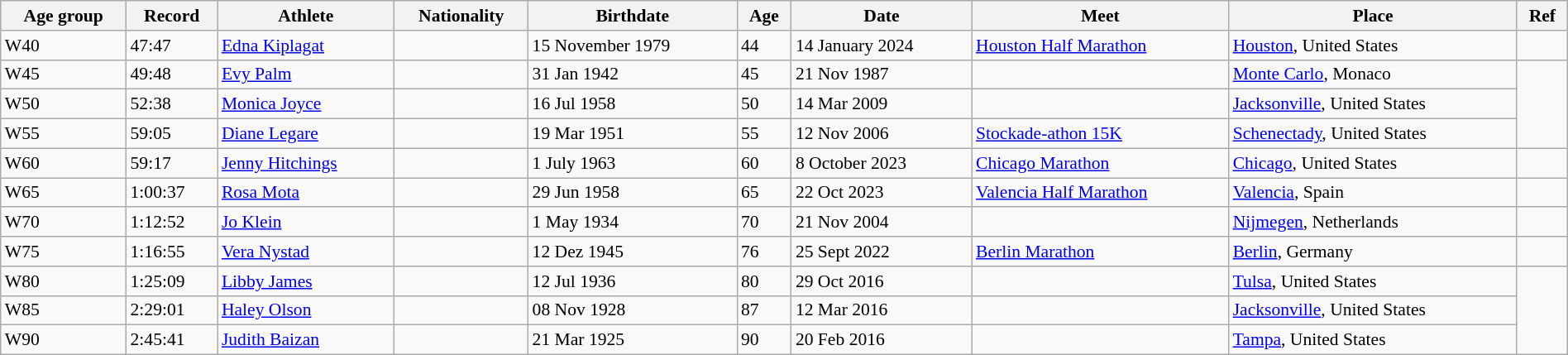<table class="wikitable" style="font-size:90%; width: 100%;">
<tr>
<th>Age group</th>
<th>Record</th>
<th>Athlete</th>
<th>Nationality</th>
<th>Birthdate</th>
<th>Age</th>
<th>Date</th>
<th>Meet</th>
<th>Place</th>
<th>Ref</th>
</tr>
<tr>
<td>W40</td>
<td>47:47</td>
<td><a href='#'>Edna Kiplagat</a></td>
<td></td>
<td>15 November 1979</td>
<td>44</td>
<td>14 January 2024</td>
<td><a href='#'>Houston Half Marathon</a></td>
<td><a href='#'>Houston</a>, United States</td>
<td></td>
</tr>
<tr>
<td>W45</td>
<td>49:48</td>
<td><a href='#'>Evy Palm</a></td>
<td></td>
<td>31 Jan 1942</td>
<td>45</td>
<td>21 Nov 1987</td>
<td></td>
<td><a href='#'>Monte Carlo</a>, Monaco</td>
</tr>
<tr>
<td>W50</td>
<td>52:38</td>
<td><a href='#'>Monica Joyce</a></td>
<td></td>
<td>16 Jul 1958</td>
<td>50</td>
<td>14 Mar 2009</td>
<td></td>
<td><a href='#'>Jacksonville</a>, United States</td>
</tr>
<tr>
<td>W55</td>
<td>59:05</td>
<td><a href='#'>Diane Legare</a></td>
<td></td>
<td>19 Mar 1951</td>
<td>55</td>
<td>12 Nov 2006</td>
<td><a href='#'>Stockade-athon 15K</a></td>
<td><a href='#'>Schenectady</a>, United States</td>
</tr>
<tr>
<td>W60</td>
<td>59:17</td>
<td><a href='#'>Jenny Hitchings</a></td>
<td></td>
<td>1 July 1963</td>
<td>60</td>
<td>8 October 2023</td>
<td><a href='#'>Chicago Marathon</a></td>
<td><a href='#'>Chicago</a>, United States</td>
<td></td>
</tr>
<tr>
<td>W65</td>
<td>1:00:37</td>
<td><a href='#'>Rosa Mota</a></td>
<td></td>
<td>29 Jun 1958</td>
<td>65</td>
<td>22 Oct 2023</td>
<td><a href='#'>Valencia Half Marathon</a></td>
<td><a href='#'>Valencia</a>, Spain</td>
<td></td>
</tr>
<tr>
<td>W70</td>
<td>1:12:52</td>
<td><a href='#'>Jo Klein</a></td>
<td></td>
<td>1 May 1934</td>
<td>70</td>
<td>21 Nov 2004</td>
<td></td>
<td><a href='#'>Nijmegen</a>, Netherlands</td>
</tr>
<tr>
<td>W75</td>
<td>1:16:55</td>
<td><a href='#'>Vera Nystad</a></td>
<td></td>
<td>12 Dez 1945</td>
<td>76</td>
<td>25 Sept 2022</td>
<td><a href='#'>Berlin Marathon</a></td>
<td><a href='#'>Berlin</a>, Germany</td>
<td></td>
</tr>
<tr>
<td>W80</td>
<td>1:25:09</td>
<td><a href='#'>Libby James</a></td>
<td></td>
<td>12 Jul 1936</td>
<td>80</td>
<td>29 Oct 2016</td>
<td></td>
<td><a href='#'>Tulsa</a>, United States</td>
</tr>
<tr>
<td>W85</td>
<td>2:29:01</td>
<td><a href='#'>Haley Olson</a></td>
<td></td>
<td>08 Nov 1928</td>
<td>87</td>
<td>12 Mar 2016</td>
<td></td>
<td><a href='#'>Jacksonville</a>, United States</td>
</tr>
<tr>
<td>W90</td>
<td>2:45:41</td>
<td><a href='#'>Judith Baizan</a></td>
<td></td>
<td>21 Mar 1925</td>
<td>90</td>
<td>20 Feb 2016</td>
<td></td>
<td><a href='#'>Tampa</a>, United States</td>
</tr>
</table>
